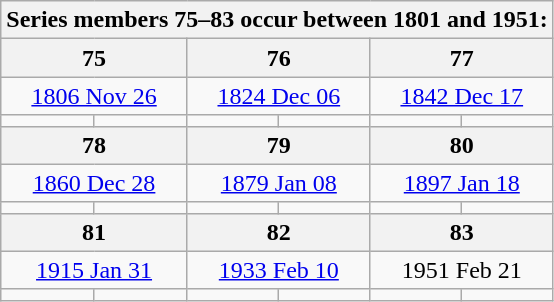<table class="wikitable collapsible collapsed">
<tr>
<th colspan=6>Series members 75–83 occur between 1801 and 1951:</th>
</tr>
<tr>
<th colspan=2 style="text-align:center;">75</th>
<th colspan=2 style="text-align:center;">76</th>
<th colspan=2 style="text-align:center;">77</th>
</tr>
<tr>
<td colspan=2 style="text-align:center;"><a href='#'>1806 Nov 26</a></td>
<td colspan=2 style="text-align:center;"><a href='#'>1824 Dec 06</a></td>
<td colspan=2 style="text-align:center;"><a href='#'>1842 Dec 17</a></td>
</tr>
<tr style="text-align:center;">
<td></td>
<td></td>
<td></td>
<td></td>
<td></td>
<td></td>
</tr>
<tr>
<th colspan=2 style="text-align:center;">78</th>
<th colspan=2 style="text-align:center;">79</th>
<th colspan=2 style="text-align:center;">80</th>
</tr>
<tr>
<td colspan=2 style="text-align:center;"><a href='#'>1860 Dec 28</a></td>
<td colspan=2 style="text-align:center;"><a href='#'>1879 Jan 08</a></td>
<td colspan=2 style="text-align:center;"><a href='#'>1897 Jan 18</a></td>
</tr>
<tr style="text-align:center;">
<td></td>
<td></td>
<td></td>
<td></td>
<td></td>
<td></td>
</tr>
<tr>
<th colspan=2 style="text-align:center;">81</th>
<th colspan=2 style="text-align:center;">82</th>
<th colspan=2 style="text-align:center;">83</th>
</tr>
<tr>
<td colspan=2 style="text-align:center;"><a href='#'>1915 Jan 31</a></td>
<td colspan=2 style="text-align:center;"><a href='#'>1933 Feb 10</a></td>
<td colspan=2 style="text-align:center;">1951 Feb 21</td>
</tr>
<tr style="text-align:center;">
<td></td>
<td></td>
<td></td>
<td></td>
<td></td>
<td></td>
</tr>
</table>
